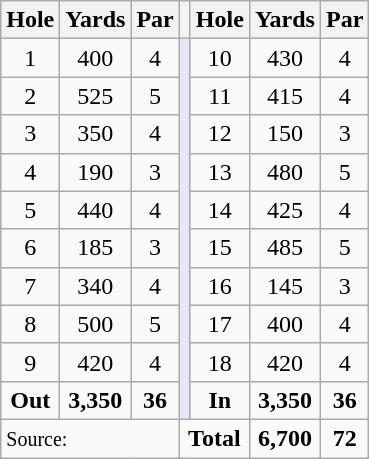<table class=wikitable style="text-align: center">
<tr>
<th>Hole</th>
<th>Yards</th>
<th>Par</th>
<th></th>
<th>Hole</th>
<th>Yards</th>
<th>Par</th>
</tr>
<tr>
<td>1</td>
<td>400</td>
<td>4</td>
<td rowspan=10 style="background:#E6E8FA;"></td>
<td>10</td>
<td>430</td>
<td>4</td>
</tr>
<tr>
<td>2</td>
<td>525</td>
<td>5</td>
<td>11</td>
<td>415</td>
<td>4</td>
</tr>
<tr>
<td>3</td>
<td>350</td>
<td>4</td>
<td>12</td>
<td>150</td>
<td>3</td>
</tr>
<tr>
<td>4</td>
<td>190</td>
<td>3</td>
<td>13</td>
<td>480</td>
<td>5</td>
</tr>
<tr>
<td>5</td>
<td>440</td>
<td>4</td>
<td>14</td>
<td>425</td>
<td>4</td>
</tr>
<tr>
<td>6</td>
<td>185</td>
<td>3</td>
<td>15</td>
<td>485</td>
<td>5</td>
</tr>
<tr>
<td>7</td>
<td>340</td>
<td>4</td>
<td>16</td>
<td>145</td>
<td>3</td>
</tr>
<tr>
<td>8</td>
<td>500</td>
<td>5</td>
<td>17</td>
<td>400</td>
<td>4</td>
</tr>
<tr>
<td>9</td>
<td>420</td>
<td>4</td>
<td>18</td>
<td>420</td>
<td>4</td>
</tr>
<tr>
<td><strong>Out</strong></td>
<td><strong>3,350</strong></td>
<td><strong>36</strong></td>
<td><strong>In</strong></td>
<td><strong>3,350</strong></td>
<td><strong>36</strong></td>
</tr>
<tr>
<td colspan=3 align=left><small>Source:</small></td>
<td colspan=2><strong>Total</strong></td>
<td><strong>6,700</strong></td>
<td><strong>72</strong></td>
</tr>
</table>
